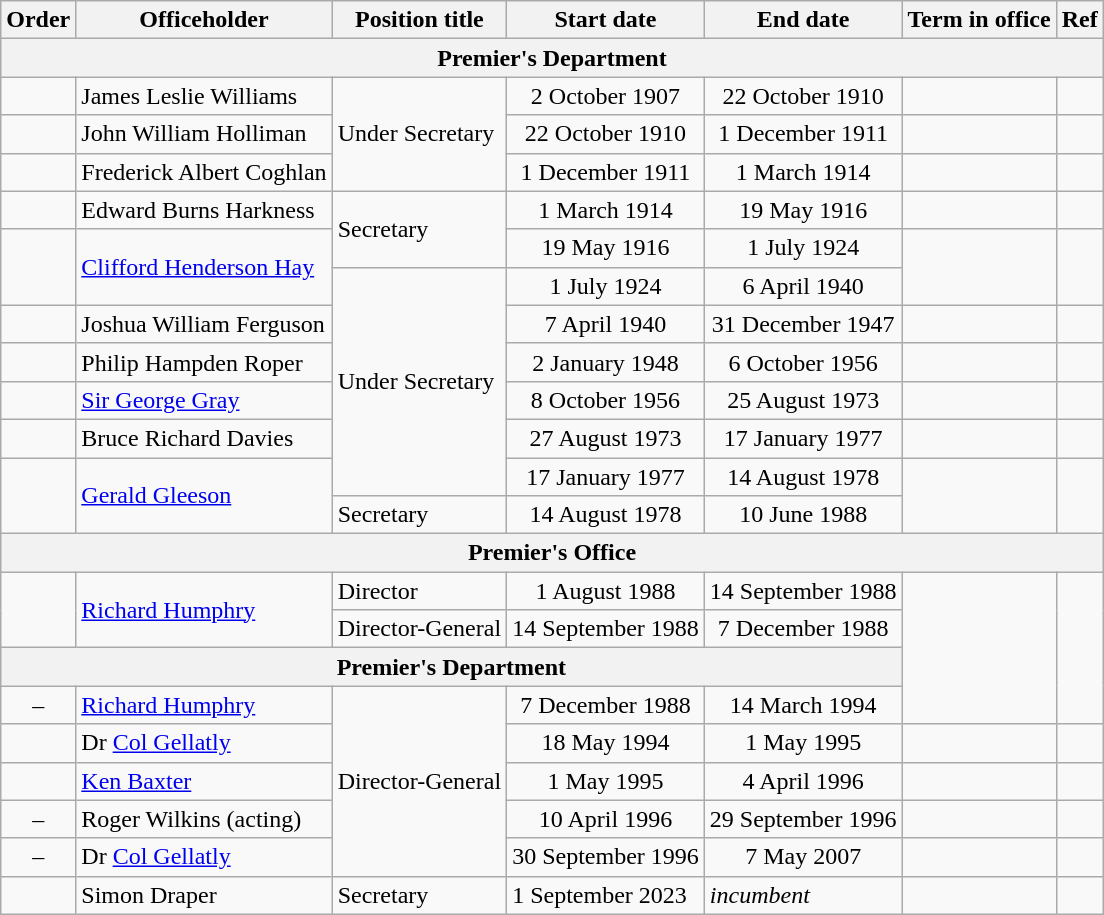<table class="wikitable sortable">
<tr>
<th>Order</th>
<th>Officeholder</th>
<th>Position title</th>
<th>Start date</th>
<th>End date</th>
<th>Term in office</th>
<th>Ref</th>
</tr>
<tr>
<th colspan=7>Premier's Department</th>
</tr>
<tr>
<td align=center></td>
<td>James Leslie Williams</td>
<td rowspan=3>Under Secretary</td>
<td align=center>2 October 1907</td>
<td align=center>22 October 1910</td>
<td align=right></td>
<td></td>
</tr>
<tr>
<td align=center></td>
<td>John William Holliman</td>
<td align=center>22 October 1910</td>
<td align=center>1 December 1911</td>
<td align=right></td>
<td></td>
</tr>
<tr>
<td align=center></td>
<td>Frederick Albert Coghlan</td>
<td align=center>1 December 1911</td>
<td align=center>1 March 1914</td>
<td align=right></td>
<td></td>
</tr>
<tr>
<td align=center></td>
<td>Edward Burns Harkness </td>
<td rowspan=2>Secretary</td>
<td align=center>1 March 1914</td>
<td align=center>19 May 1916</td>
<td align=right></td>
<td></td>
</tr>
<tr>
<td rowspan=2 align=center></td>
<td rowspan=2><a href='#'>Clifford Henderson Hay</a> </td>
<td align=center>19 May 1916</td>
<td align=center>1 July 1924</td>
<td rowspan=2 align=right></td>
<td rowspan=2></td>
</tr>
<tr>
<td rowspan=6>Under Secretary</td>
<td align=center>1 July 1924</td>
<td align=center>6 April 1940</td>
</tr>
<tr>
<td align=center></td>
<td>Joshua William Ferguson </td>
<td align=center>7 April 1940</td>
<td align=center>31 December 1947</td>
<td align=right></td>
<td></td>
</tr>
<tr>
<td align=center></td>
<td>Philip Hampden Roper </td>
<td align=center>2 January 1948</td>
<td align=center>6 October 1956</td>
<td align=right></td>
<td></td>
</tr>
<tr>
<td align=center></td>
<td><a href='#'>Sir George Gray</a> </td>
<td align=center>8 October 1956</td>
<td align=center>25 August 1973</td>
<td align=right></td>
<td></td>
</tr>
<tr>
<td align=center></td>
<td>Bruce Richard Davies</td>
<td align=center>27 August 1973</td>
<td align=center>17 January 1977</td>
<td align=right></td>
<td></td>
</tr>
<tr>
<td rowspan=2 align=center></td>
<td rowspan=2><a href='#'>Gerald Gleeson</a> </td>
<td align=center>17 January 1977</td>
<td align=center>14 August 1978</td>
<td rowspan=2 align=right></td>
<td rowspan=2></td>
</tr>
<tr>
<td>Secretary</td>
<td align=center>14 August 1978</td>
<td align=center>10 June 1988</td>
</tr>
<tr>
<th colspan=7>Premier's Office</th>
</tr>
<tr>
<td rowspan=2 align=center></td>
<td rowspan=2><a href='#'>Richard Humphry</a></td>
<td>Director</td>
<td align=center>1 August 1988</td>
<td align=center>14 September 1988</td>
<td rowspan=4 align=right></td>
<td rowspan=4></td>
</tr>
<tr>
<td>Director-General</td>
<td align=center>14 September 1988</td>
<td align=center>7 December 1988</td>
</tr>
<tr>
<th colspan=5>Premier's Department</th>
</tr>
<tr>
<td align=center>–</td>
<td><a href='#'>Richard Humphry</a> </td>
<td rowspan=5>Director-General</td>
<td align=center>7 December 1988</td>
<td align=center>14 March 1994</td>
</tr>
<tr>
<td align=center></td>
<td>Dr <a href='#'>Col Gellatly</a></td>
<td align=center>18 May 1994</td>
<td align=center>1 May 1995</td>
<td align=right></td>
<td></td>
</tr>
<tr>
<td align=center></td>
<td><a href='#'>Ken Baxter</a> </td>
<td align=center>1 May 1995</td>
<td align=center>4 April 1996</td>
<td align=right></td>
<td></td>
</tr>
<tr>
<td align=center>–</td>
<td>Roger Wilkins (acting)</td>
<td align=center>10 April 1996</td>
<td align=center>29 September 1996</td>
<td align=right></td>
<td></td>
</tr>
<tr>
<td align=center>–</td>
<td>Dr <a href='#'>Col Gellatly</a> </td>
<td align=center>30 September 1996</td>
<td align=center>7 May 2007</td>
<td align=right></td>
<td></td>
</tr>
<tr>
<td align=center></td>
<td>Simon Draper</td>
<td>Secretary</td>
<td>1 September 2023</td>
<td><em>incumbent</em></td>
<td></td>
<td></td>
</tr>
</table>
